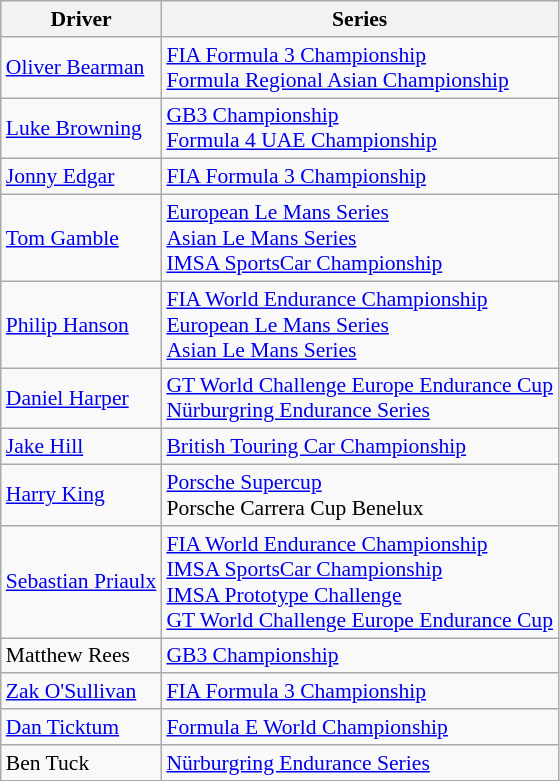<table class="wikitable sortable" style="font-size: 90%;">
<tr>
<th>Driver</th>
<th>Series</th>
</tr>
<tr>
<td><a href='#'>Oliver Bearman</a></td>
<td><a href='#'>FIA Formula 3 Championship</a><br><a href='#'>Formula Regional Asian Championship</a></td>
</tr>
<tr>
<td><a href='#'>Luke Browning</a></td>
<td><a href='#'>GB3 Championship</a><br><a href='#'>Formula 4 UAE Championship</a></td>
</tr>
<tr>
<td><a href='#'>Jonny Edgar</a></td>
<td><a href='#'>FIA Formula 3 Championship</a></td>
</tr>
<tr>
<td><a href='#'>Tom Gamble</a></td>
<td><a href='#'>European Le Mans Series</a><br><a href='#'>Asian Le Mans Series</a><br><a href='#'>IMSA SportsCar Championship</a></td>
</tr>
<tr>
<td><a href='#'>Philip Hanson</a></td>
<td><a href='#'>FIA World Endurance Championship</a><br><a href='#'>European Le Mans Series</a><br><a href='#'>Asian Le Mans Series</a></td>
</tr>
<tr>
<td><a href='#'>Daniel Harper</a></td>
<td><a href='#'>GT World Challenge Europe Endurance Cup</a><br><a href='#'>Nürburgring Endurance Series</a></td>
</tr>
<tr>
<td><a href='#'>Jake Hill</a></td>
<td><a href='#'>British Touring Car Championship</a></td>
</tr>
<tr>
<td><a href='#'>Harry King</a></td>
<td><a href='#'>Porsche Supercup</a><br>Porsche Carrera Cup Benelux</td>
</tr>
<tr>
<td><a href='#'>Sebastian Priaulx</a></td>
<td><a href='#'>FIA World Endurance Championship</a><br><a href='#'>IMSA SportsCar Championship</a><br><a href='#'>IMSA Prototype Challenge</a><br><a href='#'>GT World Challenge Europe Endurance Cup</a></td>
</tr>
<tr>
<td>Matthew Rees</td>
<td><a href='#'>GB3 Championship</a></td>
</tr>
<tr>
<td><a href='#'>Zak O'Sullivan</a></td>
<td><a href='#'>FIA Formula 3 Championship</a></td>
</tr>
<tr>
<td><a href='#'>Dan Ticktum</a></td>
<td><a href='#'>Formula E World Championship</a></td>
</tr>
<tr>
<td>Ben Tuck</td>
<td><a href='#'>Nürburgring Endurance Series</a></td>
</tr>
</table>
